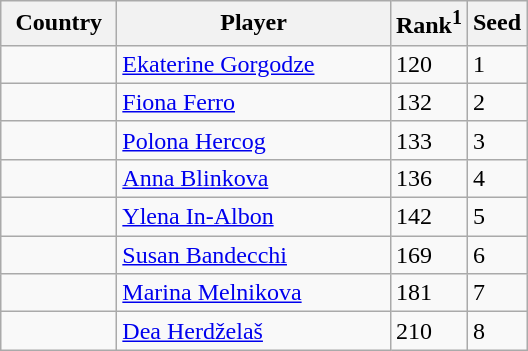<table class="sortable wikitable">
<tr>
<th width="70">Country</th>
<th width="175">Player</th>
<th>Rank<sup>1</sup></th>
<th>Seed</th>
</tr>
<tr>
<td></td>
<td><a href='#'>Ekaterine Gorgodze</a></td>
<td>120</td>
<td>1</td>
</tr>
<tr>
<td></td>
<td><a href='#'>Fiona Ferro</a></td>
<td>132</td>
<td>2</td>
</tr>
<tr>
<td></td>
<td><a href='#'>Polona Hercog</a></td>
<td>133</td>
<td>3</td>
</tr>
<tr>
<td></td>
<td><a href='#'>Anna Blinkova</a></td>
<td>136</td>
<td>4</td>
</tr>
<tr>
<td></td>
<td><a href='#'>Ylena In-Albon</a></td>
<td>142</td>
<td>5</td>
</tr>
<tr>
<td></td>
<td><a href='#'>Susan Bandecchi</a></td>
<td>169</td>
<td>6</td>
</tr>
<tr>
<td></td>
<td><a href='#'>Marina Melnikova</a></td>
<td>181</td>
<td>7</td>
</tr>
<tr>
<td></td>
<td><a href='#'>Dea Herdželaš</a></td>
<td>210</td>
<td>8</td>
</tr>
</table>
